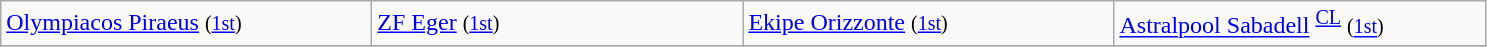<table class="wikitable">
<tr>
<td width=240px> <a href='#'>Olympiacos Piraeus</a> <small>(<a href='#'>1st</a>)</small></td>
<td width=240px> <a href='#'>ZF Eger</a> <small>(<a href='#'>1st</a>)</small></td>
<td width=240px> <a href='#'>Ekipe Orizzonte</a> <small>(<a href='#'>1st</a>)</small></td>
<td width=240px> <a href='#'>Astralpool Sabadell</a> <sup><a href='#'>CL</a></sup> <small>(<a href='#'>1st</a>)</small></td>
</tr>
<tr>
</tr>
</table>
